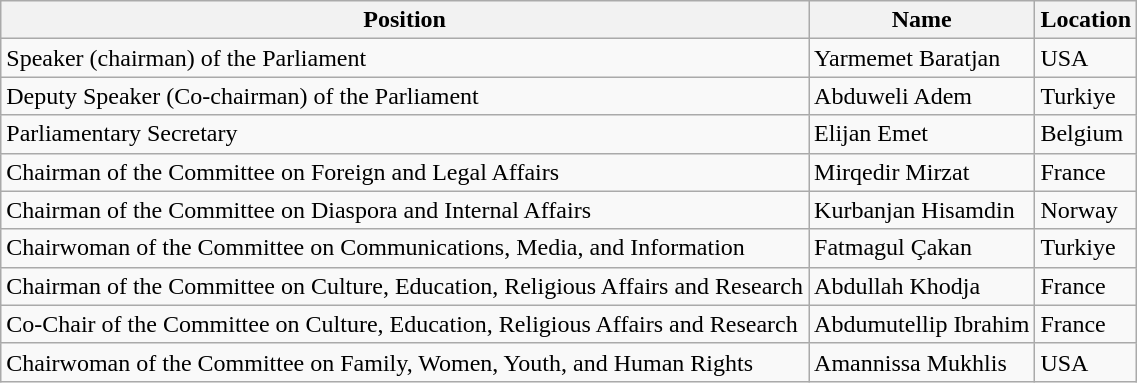<table class="wikitable" border="1">
<tr>
<th>Position</th>
<th>Name</th>
<th>Location</th>
</tr>
<tr>
<td>Speaker (chairman) of the Parliament</td>
<td>Yarmemet Baratjan</td>
<td>USA</td>
</tr>
<tr>
<td>Deputy Speaker (Co-chairman) of the Parliament</td>
<td>Abduweli Adem</td>
<td>Turkiye</td>
</tr>
<tr>
<td>Parliamentary Secretary</td>
<td>Elijan Emet</td>
<td>Belgium</td>
</tr>
<tr>
<td>Chairman of the Committee on Foreign and Legal Affairs</td>
<td>Mirqedir Mirzat</td>
<td>France</td>
</tr>
<tr>
<td>Chairman of the Committee on Diaspora and Internal Affairs</td>
<td>Kurbanjan Hisamdin</td>
<td>Norway</td>
</tr>
<tr>
<td>Chairwoman of the Committee on Communications, Media, and Information</td>
<td>Fatmagul Çakan</td>
<td>Turkiye</td>
</tr>
<tr>
<td>Chairman of the Committee on Culture, Education, Religious Affairs and Research</td>
<td>Abdullah Khodja</td>
<td>France</td>
</tr>
<tr>
<td>Co-Chair of the Committee on Culture, Education, Religious Affairs and Research</td>
<td>Abdumutellip Ibrahim</td>
<td>France</td>
</tr>
<tr>
<td>Chairwoman of the Committee on Family, Women, Youth, and Human Rights</td>
<td>Amannissa Mukhlis</td>
<td>USA</td>
</tr>
</table>
